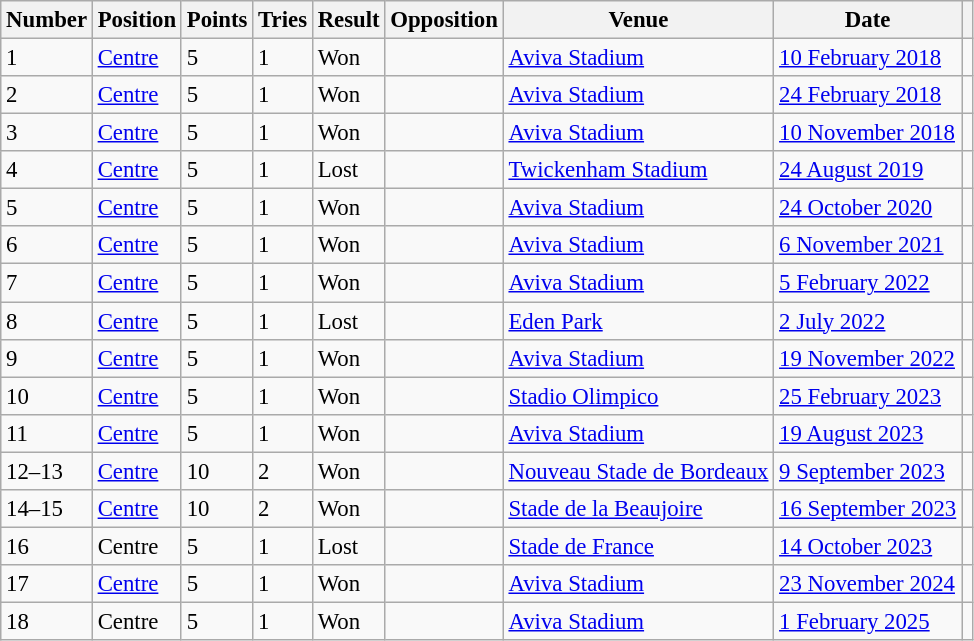<table class="wikitable sortable" style="font-size: 95%;">
<tr>
<th>Number</th>
<th>Position</th>
<th>Points</th>
<th>Tries</th>
<th>Result</th>
<th>Opposition</th>
<th>Venue</th>
<th>Date</th>
<th class="unsortable"></th>
</tr>
<tr>
<td>1</td>
<td><a href='#'>Centre</a></td>
<td>5</td>
<td>1</td>
<td>Won</td>
<td></td>
<td><a href='#'>Aviva Stadium</a></td>
<td><a href='#'>10 February 2018</a></td>
<td></td>
</tr>
<tr>
<td>2</td>
<td><a href='#'>Centre</a></td>
<td>5</td>
<td>1</td>
<td>Won</td>
<td></td>
<td><a href='#'>Aviva Stadium</a></td>
<td><a href='#'>24 February 2018</a></td>
<td></td>
</tr>
<tr>
<td>3</td>
<td><a href='#'>Centre</a></td>
<td>5</td>
<td>1</td>
<td>Won</td>
<td></td>
<td><a href='#'>Aviva Stadium</a></td>
<td><a href='#'>10 November 2018</a></td>
<td></td>
</tr>
<tr>
<td>4</td>
<td><a href='#'>Centre</a></td>
<td>5</td>
<td>1</td>
<td>Lost</td>
<td></td>
<td><a href='#'>Twickenham Stadium</a></td>
<td><a href='#'>24 August 2019</a></td>
<td></td>
</tr>
<tr>
<td>5</td>
<td><a href='#'>Centre</a></td>
<td>5</td>
<td>1</td>
<td>Won</td>
<td></td>
<td><a href='#'>Aviva Stadium</a></td>
<td><a href='#'>24 October 2020</a></td>
<td></td>
</tr>
<tr>
<td>6</td>
<td><a href='#'>Centre</a></td>
<td>5</td>
<td>1</td>
<td>Won</td>
<td></td>
<td><a href='#'>Aviva Stadium</a></td>
<td><a href='#'>6 November 2021</a></td>
<td></td>
</tr>
<tr>
<td>7</td>
<td><a href='#'>Centre</a></td>
<td>5</td>
<td>1</td>
<td>Won</td>
<td></td>
<td><a href='#'>Aviva Stadium</a></td>
<td><a href='#'>5 February 2022</a></td>
<td></td>
</tr>
<tr>
<td>8</td>
<td><a href='#'>Centre</a></td>
<td>5</td>
<td>1</td>
<td>Lost</td>
<td></td>
<td><a href='#'>Eden Park</a></td>
<td><a href='#'>2 July 2022</a></td>
<td></td>
</tr>
<tr>
<td>9</td>
<td><a href='#'>Centre</a></td>
<td>5</td>
<td>1</td>
<td>Won</td>
<td></td>
<td><a href='#'>Aviva Stadium</a></td>
<td><a href='#'>19 November 2022</a></td>
<td></td>
</tr>
<tr>
<td>10</td>
<td><a href='#'>Centre</a></td>
<td>5</td>
<td>1</td>
<td>Won</td>
<td></td>
<td><a href='#'>Stadio Olimpico</a></td>
<td><a href='#'>25 February 2023</a></td>
<td></td>
</tr>
<tr>
<td>11</td>
<td><a href='#'>Centre</a></td>
<td>5</td>
<td>1</td>
<td>Won</td>
<td></td>
<td><a href='#'>Aviva Stadium</a></td>
<td><a href='#'>19 August 2023</a></td>
<td></td>
</tr>
<tr>
<td>12–13</td>
<td><a href='#'>Centre</a></td>
<td>10</td>
<td>2</td>
<td>Won</td>
<td></td>
<td><a href='#'>Nouveau Stade de Bordeaux</a></td>
<td><a href='#'>9 September 2023</a></td>
<td></td>
</tr>
<tr>
<td>14–15</td>
<td><a href='#'>Centre</a></td>
<td>10</td>
<td>2</td>
<td>Won</td>
<td></td>
<td><a href='#'>Stade de la Beaujoire</a></td>
<td><a href='#'>16 September 2023</a></td>
<td></td>
</tr>
<tr>
<td>16</td>
<td>Centre</td>
<td>5</td>
<td>1</td>
<td>Lost</td>
<td></td>
<td><a href='#'>Stade de France</a></td>
<td><a href='#'>14 October 2023</a></td>
<td></td>
</tr>
<tr>
<td>17</td>
<td><a href='#'>Centre</a></td>
<td>5</td>
<td>1</td>
<td>Won</td>
<td></td>
<td><a href='#'>Aviva Stadium</a></td>
<td><a href='#'>23 November 2024</a></td>
</tr>
<tr>
<td>18</td>
<td>Centre</td>
<td>5</td>
<td>1</td>
<td>Won</td>
<td></td>
<td><a href='#'>Aviva Stadium</a></td>
<td><a href='#'>1 February 2025</a></td>
<td></td>
</tr>
</table>
